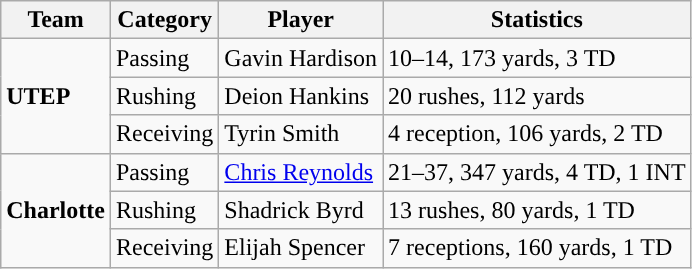<table class="wikitable" style="float: left;">
<tr>
<th>Team</th>
<th>Category</th>
<th>Player</th>
<th>Statistics</th>
</tr>
<tr>
<td rowspan=3><strong>UTEP</strong></td>
<td>Passing</td>
<td>Gavin Hardison</td>
<td>10–14, 173 yards, 3 TD</td>
</tr>
<tr>
<td>Rushing</td>
<td>Deion Hankins</td>
<td>20 rushes, 112 yards</td>
</tr>
<tr>
<td>Receiving</td>
<td>Tyrin Smith</td>
<td>4 reception, 106 yards, 2 TD</td>
</tr>
<tr>
<td rowspan=3><strong>Charlotte</strong></td>
<td>Passing</td>
<td><a href='#'>Chris Reynolds</a></td>
<td>21–37, 347 yards, 4 TD, 1 INT</td>
</tr>
<tr>
<td>Rushing</td>
<td>Shadrick Byrd</td>
<td>13 rushes, 80 yards, 1 TD</td>
</tr>
<tr>
<td>Receiving</td>
<td>Elijah Spencer</td>
<td>7 receptions, 160 yards, 1 TD</td>
</tr>
</table>
